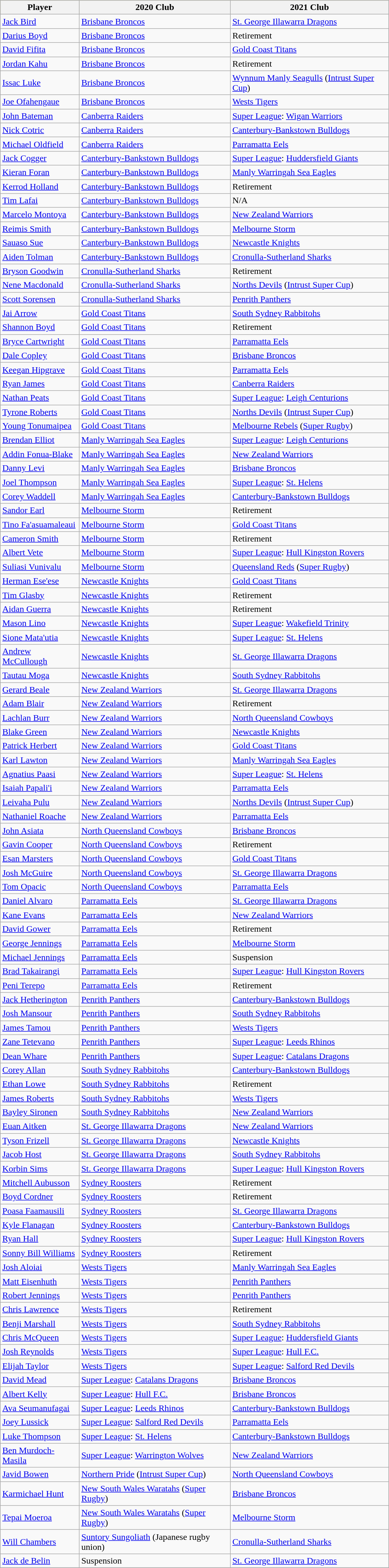<table class="wikitable sortable" style="width:700px;">
<tr bgcolor=#bdb76b>
<th>Player</th>
<th>2020 Club</th>
<th>2021 Club</th>
</tr>
<tr>
<td data-sort-value="Bird, Jack"><a href='#'>Jack Bird</a></td>
<td> <a href='#'>Brisbane Broncos</a></td>
<td> <a href='#'>St. George Illawarra Dragons</a></td>
</tr>
<tr>
<td data-sort-value="Boyd, Darius"><a href='#'>Darius Boyd</a></td>
<td> <a href='#'>Brisbane Broncos</a></td>
<td>Retirement</td>
</tr>
<tr>
<td data-sort-value="Fifita, David"><a href='#'>David Fifita</a></td>
<td> <a href='#'>Brisbane Broncos</a></td>
<td> <a href='#'>Gold Coast Titans</a></td>
</tr>
<tr>
<td data-sort-value="Kahu, Jordan"><a href='#'>Jordan Kahu</a></td>
<td> <a href='#'>Brisbane Broncos</a></td>
<td>Retirement</td>
</tr>
<tr>
<td data-sort-value="Luke, Issac"><a href='#'>Issac Luke</a></td>
<td> <a href='#'>Brisbane Broncos</a></td>
<td><a href='#'>Wynnum Manly Seagulls</a> (<a href='#'>Intrust Super Cup</a>)</td>
</tr>
<tr>
<td data-sort-value="Ofahengaue, Joe"><a href='#'>Joe Ofahengaue</a></td>
<td> <a href='#'>Brisbane Broncos</a></td>
<td> <a href='#'>Wests Tigers</a></td>
</tr>
<tr>
<td data-sort-value="Bateman, John"><a href='#'>John Bateman</a></td>
<td> <a href='#'>Canberra Raiders</a></td>
<td> <a href='#'>Super League</a>: <a href='#'>Wigan Warriors</a></td>
</tr>
<tr>
<td data-sort-value="Cotric, Nick"><a href='#'>Nick Cotric</a></td>
<td> <a href='#'>Canberra Raiders</a></td>
<td> <a href='#'>Canterbury-Bankstown Bulldogs</a></td>
</tr>
<tr>
<td data-sort-value="Oldfield, Michael"><a href='#'>Michael Oldfield</a></td>
<td> <a href='#'>Canberra Raiders</a></td>
<td> <a href='#'>Parramatta Eels</a></td>
</tr>
<tr>
<td data-sort-value="Cogger, Jack"><a href='#'>Jack Cogger</a></td>
<td> <a href='#'>Canterbury-Bankstown Bulldogs</a></td>
<td> <a href='#'>Super League</a>: <a href='#'>Huddersfield Giants</a></td>
</tr>
<tr>
<td data-sort-value="Foran, Kieran"><a href='#'>Kieran Foran</a></td>
<td> <a href='#'>Canterbury-Bankstown Bulldogs</a></td>
<td> <a href='#'>Manly Warringah Sea Eagles</a></td>
</tr>
<tr>
<td data-sort-value="Holland, Kerrod"><a href='#'>Kerrod Holland</a></td>
<td> <a href='#'>Canterbury-Bankstown Bulldogs</a></td>
<td>Retirement</td>
</tr>
<tr>
<td data-sort-value="Lafai, Tim"><a href='#'>Tim Lafai</a></td>
<td> <a href='#'>Canterbury-Bankstown Bulldogs</a></td>
<td>N/A</td>
</tr>
<tr>
<td data-sort-value="Montoya, Marcelo"><a href='#'>Marcelo Montoya</a></td>
<td> <a href='#'>Canterbury-Bankstown Bulldogs</a></td>
<td> <a href='#'>New Zealand Warriors</a></td>
</tr>
<tr>
<td data-sort-value="Smith, Reimis"><a href='#'>Reimis Smith</a></td>
<td> <a href='#'>Canterbury-Bankstown Bulldogs</a></td>
<td> <a href='#'>Melbourne Storm</a></td>
</tr>
<tr>
<td data-sort-value="Sue, Sauaso"><a href='#'>Sauaso Sue</a></td>
<td> <a href='#'>Canterbury-Bankstown Bulldogs</a></td>
<td> <a href='#'>Newcastle Knights</a></td>
</tr>
<tr>
<td data-sort-value="Tolman, Aiden"><a href='#'>Aiden Tolman</a></td>
<td> <a href='#'>Canterbury-Bankstown Bulldogs</a></td>
<td> <a href='#'>Cronulla-Sutherland Sharks</a></td>
</tr>
<tr>
<td data-sort-value="Goodwin, Bryson"><a href='#'>Bryson Goodwin</a></td>
<td> <a href='#'>Cronulla-Sutherland Sharks</a></td>
<td>Retirement</td>
</tr>
<tr>
<td data-sort-value="Macdonald, Nene"><a href='#'>Nene Macdonald</a></td>
<td> <a href='#'>Cronulla-Sutherland Sharks</a></td>
<td><a href='#'>Norths Devils</a> (<a href='#'>Intrust Super Cup</a>)</td>
</tr>
<tr>
<td data-sort-value="Sorensen, Scott"><a href='#'>Scott Sorensen</a></td>
<td> <a href='#'>Cronulla-Sutherland Sharks</a></td>
<td> <a href='#'>Penrith Panthers</a></td>
</tr>
<tr>
<td data-sort-value="Arrow, Jai"><a href='#'>Jai Arrow</a></td>
<td> <a href='#'>Gold Coast Titans</a></td>
<td> <a href='#'>South Sydney Rabbitohs</a></td>
</tr>
<tr>
<td data-sort-value="Boyd, Shannon"><a href='#'>Shannon Boyd</a></td>
<td> <a href='#'>Gold Coast Titans</a></td>
<td>Retirement</td>
</tr>
<tr>
<td data-sort-value="Cartwright, Bryce"><a href='#'>Bryce Cartwright</a></td>
<td> <a href='#'>Gold Coast Titans</a></td>
<td> <a href='#'>Parramatta Eels</a></td>
</tr>
<tr>
<td data-sort-value="Copley, Dale"><a href='#'>Dale Copley</a></td>
<td> <a href='#'>Gold Coast Titans</a></td>
<td> <a href='#'>Brisbane Broncos</a></td>
</tr>
<tr>
<td data-sort-value="Hipgrave, Keegan"><a href='#'>Keegan Hipgrave</a></td>
<td> <a href='#'>Gold Coast Titans</a></td>
<td> <a href='#'>Parramatta Eels</a></td>
</tr>
<tr>
<td data-sort-value="James, Ryan"><a href='#'>Ryan James</a></td>
<td> <a href='#'>Gold Coast Titans</a></td>
<td> <a href='#'>Canberra Raiders</a></td>
</tr>
<tr>
<td data-sort-value="Peats, Nathan"><a href='#'>Nathan Peats</a></td>
<td> <a href='#'>Gold Coast Titans</a></td>
<td> <a href='#'>Super League</a>: <a href='#'>Leigh Centurions</a></td>
</tr>
<tr>
<td data-sort-value="Roberts, Tyrone"><a href='#'>Tyrone Roberts</a></td>
<td> <a href='#'>Gold Coast Titans</a></td>
<td><a href='#'>Norths Devils</a> (<a href='#'>Intrust Super Cup</a>)</td>
</tr>
<tr>
<td data-sort-value="Tonumaipea, Young"><a href='#'>Young Tonumaipea</a></td>
<td> <a href='#'>Gold Coast Titans</a></td>
<td><a href='#'>Melbourne Rebels</a> (<a href='#'>Super Rugby</a>)</td>
</tr>
<tr>
<td data-sort-value="Elliot, Brendan"><a href='#'>Brendan Elliot</a></td>
<td> <a href='#'>Manly Warringah Sea Eagles</a></td>
<td> <a href='#'>Super League</a>: <a href='#'>Leigh Centurions</a></td>
</tr>
<tr>
<td data-sort-value="Fonua-Blake, Addin"><a href='#'>Addin Fonua-Blake</a></td>
<td> <a href='#'>Manly Warringah Sea Eagles</a></td>
<td> <a href='#'>New Zealand Warriors</a></td>
</tr>
<tr>
<td data-sort-value="Levi, Danny"><a href='#'>Danny Levi</a></td>
<td> <a href='#'>Manly Warringah Sea Eagles</a></td>
<td> <a href='#'>Brisbane Broncos</a></td>
</tr>
<tr>
<td data-sort-value="Thompson, Joel"><a href='#'>Joel Thompson</a></td>
<td> <a href='#'>Manly Warringah Sea Eagles</a></td>
<td> <a href='#'>Super League</a>: <a href='#'>St. Helens</a></td>
</tr>
<tr>
<td data-sort-value="Waddell, Corey"><a href='#'>Corey Waddell</a></td>
<td> <a href='#'>Manly Warringah Sea Eagles</a></td>
<td> <a href='#'>Canterbury-Bankstown Bulldogs</a></td>
</tr>
<tr>
<td data-sort-value="Earl, Sandor"><a href='#'>Sandor Earl</a></td>
<td> <a href='#'>Melbourne Storm</a></td>
<td>Retirement</td>
</tr>
<tr>
<td data-sort-value="Fa'asuamaleaui, Tino"><a href='#'>Tino Fa'asuamaleaui</a></td>
<td> <a href='#'>Melbourne Storm</a></td>
<td> <a href='#'>Gold Coast Titans</a></td>
</tr>
<tr>
<td data-sort-value="Smith, Cameron"><a href='#'>Cameron Smith</a></td>
<td> <a href='#'>Melbourne Storm</a></td>
<td>Retirement</td>
</tr>
<tr>
<td data-sort-value="Vete, Albert"><a href='#'>Albert Vete</a></td>
<td> <a href='#'>Melbourne Storm</a></td>
<td> <a href='#'>Super League</a>: <a href='#'>Hull Kingston Rovers</a></td>
</tr>
<tr>
<td data-sort-value="Vunivalu, Suliasi"><a href='#'>Suliasi Vunivalu</a></td>
<td> <a href='#'>Melbourne Storm</a></td>
<td><a href='#'>Queensland Reds</a> (<a href='#'>Super Rugby</a>)</td>
</tr>
<tr>
<td data-sort-value="Ese'ese, Herman"><a href='#'>Herman Ese'ese</a></td>
<td> <a href='#'>Newcastle Knights</a></td>
<td> <a href='#'>Gold Coast Titans</a></td>
</tr>
<tr>
<td data-sort-value="Glasby, Tim"><a href='#'>Tim Glasby</a></td>
<td> <a href='#'>Newcastle Knights</a></td>
<td>Retirement</td>
</tr>
<tr>
<td data-sort-value="Guerra, Aidan"><a href='#'>Aidan Guerra</a></td>
<td> <a href='#'>Newcastle Knights</a></td>
<td>Retirement</td>
</tr>
<tr>
<td data-sort-value="Lino, Mason"><a href='#'>Mason Lino</a></td>
<td> <a href='#'>Newcastle Knights</a></td>
<td> <a href='#'>Super League</a>: <a href='#'>Wakefield Trinity</a></td>
</tr>
<tr>
<td data-sort-value="Mata'utia, Sione"><a href='#'>Sione Mata'utia</a></td>
<td> <a href='#'>Newcastle Knights</a></td>
<td> <a href='#'>Super League</a>: <a href='#'>St. Helens</a></td>
</tr>
<tr>
<td data-sort-value="McCullough, Andrew"><a href='#'>Andrew McCullough</a></td>
<td> <a href='#'>Newcastle Knights</a></td>
<td> <a href='#'>St. George Illawarra Dragons</a></td>
</tr>
<tr>
<td data-sort-value="Moga, Tautau"><a href='#'>Tautau Moga</a></td>
<td> <a href='#'>Newcastle Knights</a></td>
<td> <a href='#'>South Sydney Rabbitohs</a></td>
</tr>
<tr>
<td data-sort-value="Beale, Gerard"><a href='#'>Gerard Beale</a></td>
<td> <a href='#'>New Zealand Warriors</a></td>
<td> <a href='#'>St. George Illawarra Dragons</a></td>
</tr>
<tr>
<td data-sort-value="Blair, Adam"><a href='#'>Adam Blair</a></td>
<td> <a href='#'>New Zealand Warriors</a></td>
<td>Retirement</td>
</tr>
<tr>
<td data-sort-value="Burr, Lachlan"><a href='#'>Lachlan Burr</a></td>
<td> <a href='#'>New Zealand Warriors</a></td>
<td> <a href='#'>North Queensland Cowboys</a></td>
</tr>
<tr>
<td data-sort-value="Green, Blake"><a href='#'>Blake Green</a></td>
<td> <a href='#'>New Zealand Warriors</a></td>
<td> <a href='#'>Newcastle Knights</a></td>
</tr>
<tr>
<td data-sort-value="Herbert, Patrick"><a href='#'>Patrick Herbert</a></td>
<td> <a href='#'>New Zealand Warriors</a></td>
<td> <a href='#'>Gold Coast Titans</a></td>
</tr>
<tr>
<td data-sort-value="Lawton, Karl"><a href='#'>Karl Lawton</a></td>
<td> <a href='#'>New Zealand Warriors</a></td>
<td> <a href='#'>Manly Warringah Sea Eagles</a></td>
</tr>
<tr>
<td data-sort-value="Paasi, Agnatius"><a href='#'>Agnatius Paasi</a></td>
<td> <a href='#'>New Zealand Warriors</a></td>
<td> <a href='#'>Super League</a>: <a href='#'>St. Helens</a></td>
</tr>
<tr>
<td data-sort-value="Papali'i, Isaiah"><a href='#'>Isaiah Papali'i</a></td>
<td> <a href='#'>New Zealand Warriors</a></td>
<td> <a href='#'>Parramatta Eels</a></td>
</tr>
<tr>
<td data-sort-value="Pulu, Leivaha"><a href='#'>Leivaha Pulu</a></td>
<td> <a href='#'>New Zealand Warriors</a></td>
<td><a href='#'>Norths Devils</a> (<a href='#'>Intrust Super Cup</a>)</td>
</tr>
<tr>
<td data-sort-value="Roache, Nathaniel"><a href='#'>Nathaniel Roache</a></td>
<td> <a href='#'>New Zealand Warriors</a></td>
<td> <a href='#'>Parramatta Eels</a></td>
</tr>
<tr>
<td data-sort-value="Asiata, John"><a href='#'>John Asiata</a></td>
<td> <a href='#'>North Queensland Cowboys</a></td>
<td> <a href='#'>Brisbane Broncos</a></td>
</tr>
<tr>
<td data-sort-value="Cooper, Gavin"><a href='#'>Gavin Cooper</a></td>
<td> <a href='#'>North Queensland Cowboys</a></td>
<td>Retirement</td>
</tr>
<tr>
<td data-sort-value="Marsters, Esan"><a href='#'>Esan Marsters</a></td>
<td> <a href='#'>North Queensland Cowboys</a></td>
<td> <a href='#'>Gold Coast Titans</a></td>
</tr>
<tr>
<td data-sort-value="McGuire, Josh"><a href='#'>Josh McGuire</a></td>
<td> <a href='#'>North Queensland Cowboys</a></td>
<td> <a href='#'>St. George Illawarra Dragons</a></td>
</tr>
<tr>
<td data-sort-value="Opacic, Tom"><a href='#'>Tom Opacic</a></td>
<td> <a href='#'>North Queensland Cowboys</a></td>
<td> <a href='#'>Parramatta Eels</a></td>
</tr>
<tr>
<td data-sort-value="Alvaro, Daniel"><a href='#'>Daniel Alvaro</a></td>
<td> <a href='#'>Parramatta Eels</a></td>
<td> <a href='#'>St. George Illawarra Dragons</a></td>
</tr>
<tr>
<td data-sort-value="Evans, Kane"><a href='#'>Kane Evans</a></td>
<td> <a href='#'>Parramatta Eels</a></td>
<td> <a href='#'>New Zealand Warriors</a></td>
</tr>
<tr>
<td data-sort-value="Gower, David"><a href='#'>David Gower</a></td>
<td> <a href='#'>Parramatta Eels</a></td>
<td>Retirement</td>
</tr>
<tr>
<td data-sort-value="Jennings, George"><a href='#'>George Jennings</a></td>
<td> <a href='#'>Parramatta Eels</a></td>
<td> <a href='#'>Melbourne Storm</a></td>
</tr>
<tr>
<td data-sort-value="Jennings, Michael"><a href='#'>Michael Jennings</a></td>
<td> <a href='#'>Parramatta Eels</a></td>
<td>Suspension</td>
</tr>
<tr>
<td data-sort-value="Takairangi, Brad"><a href='#'>Brad Takairangi</a></td>
<td> <a href='#'>Parramatta Eels</a></td>
<td> <a href='#'>Super League</a>: <a href='#'>Hull Kingston Rovers</a></td>
</tr>
<tr>
<td data-sort-value="Terepo, Peni"><a href='#'>Peni Terepo</a></td>
<td> <a href='#'>Parramatta Eels</a></td>
<td>Retirement</td>
</tr>
<tr>
<td data-sort-value="Hetherington, Jack"><a href='#'>Jack Hetherington</a></td>
<td> <a href='#'>Penrith Panthers</a></td>
<td> <a href='#'>Canterbury-Bankstown Bulldogs</a></td>
</tr>
<tr>
<td data-sort-value="Mansour, Josh"><a href='#'>Josh Mansour</a></td>
<td> <a href='#'>Penrith Panthers</a></td>
<td> <a href='#'>South Sydney Rabbitohs</a></td>
</tr>
<tr>
<td data-sort-value="Tamou, James"><a href='#'>James Tamou</a></td>
<td> <a href='#'>Penrith Panthers</a></td>
<td> <a href='#'>Wests Tigers</a></td>
</tr>
<tr>
<td data-sort-value="Tetevano, Zane"><a href='#'>Zane Tetevano</a></td>
<td> <a href='#'>Penrith Panthers</a></td>
<td> <a href='#'>Super League</a>: <a href='#'>Leeds Rhinos</a></td>
</tr>
<tr>
<td data-sort-value="Whare, Dean"><a href='#'>Dean Whare</a></td>
<td> <a href='#'>Penrith Panthers</a></td>
<td> <a href='#'>Super League</a>: <a href='#'>Catalans Dragons</a></td>
</tr>
<tr>
<td data-sort-value="Allan, Corey"><a href='#'>Corey Allan</a></td>
<td> <a href='#'>South Sydney Rabbitohs</a></td>
<td> <a href='#'>Canterbury-Bankstown Bulldogs</a></td>
</tr>
<tr>
<td data-sort-value="Lowe, Ethan"><a href='#'>Ethan Lowe</a></td>
<td> <a href='#'>South Sydney Rabbitohs</a></td>
<td>Retirement</td>
</tr>
<tr>
<td data-sort-value="Roberts, James"><a href='#'>James Roberts</a></td>
<td> <a href='#'>South Sydney Rabbitohs</a></td>
<td> <a href='#'>Wests Tigers</a></td>
</tr>
<tr>
<td data-sort-value="Sironen, Bayley"><a href='#'>Bayley Sironen</a></td>
<td> <a href='#'>South Sydney Rabbitohs</a></td>
<td> <a href='#'>New Zealand Warriors</a></td>
</tr>
<tr>
<td data-sort-value="Aitken, Euan"><a href='#'>Euan Aitken</a></td>
<td> <a href='#'>St. George Illawarra Dragons</a></td>
<td> <a href='#'>New Zealand Warriors</a></td>
</tr>
<tr>
<td data-sort-value="Frizell, Tyson"><a href='#'>Tyson Frizell</a></td>
<td> <a href='#'>St. George Illawarra Dragons</a></td>
<td> <a href='#'>Newcastle Knights</a></td>
</tr>
<tr>
<td data-sort-value="Host, Jacob"><a href='#'>Jacob Host</a></td>
<td> <a href='#'>St. George Illawarra Dragons</a></td>
<td> <a href='#'>South Sydney Rabbitohs</a></td>
</tr>
<tr>
<td data-sort-value="Sims, Korbin"><a href='#'>Korbin Sims</a></td>
<td> <a href='#'>St. George Illawarra Dragons</a></td>
<td> <a href='#'>Super League</a>: <a href='#'>Hull Kingston Rovers</a></td>
</tr>
<tr>
<td data-sort-value="Aubusson, Mitchell"><a href='#'>Mitchell Aubusson</a></td>
<td> <a href='#'>Sydney Roosters</a></td>
<td>Retirement</td>
</tr>
<tr>
<td data-sort-value="Cordner, Boyd"><a href='#'>Boyd Cordner</a></td>
<td> <a href='#'>Sydney Roosters</a></td>
<td>Retirement</td>
</tr>
<tr>
<td data-sort-value="Faamausili, Poasa"><a href='#'>Poasa Faamausili</a></td>
<td> <a href='#'>Sydney Roosters</a></td>
<td> <a href='#'>St. George Illawarra Dragons</a></td>
</tr>
<tr>
<td data-sort-value="Flanagan, Kyle"><a href='#'>Kyle Flanagan</a></td>
<td> <a href='#'>Sydney Roosters</a></td>
<td> <a href='#'>Canterbury-Bankstown Bulldogs</a></td>
</tr>
<tr>
<td data-sort-value="Hall, Ryan"><a href='#'>Ryan Hall</a></td>
<td> <a href='#'>Sydney Roosters</a></td>
<td> <a href='#'>Super League</a>: <a href='#'>Hull Kingston Rovers</a></td>
</tr>
<tr>
<td data-sort-value="Williams, Sonny Bill"><a href='#'>Sonny Bill Williams</a></td>
<td> <a href='#'>Sydney Roosters</a></td>
<td>Retirement</td>
</tr>
<tr>
<td data-sort-value="Aloiai, Josh"><a href='#'>Josh Aloiai</a></td>
<td> <a href='#'>Wests Tigers</a></td>
<td> <a href='#'>Manly Warringah Sea Eagles</a></td>
</tr>
<tr>
<td data-sort-value="Eisenhuth, Matt"><a href='#'>Matt Eisenhuth</a></td>
<td> <a href='#'>Wests Tigers</a></td>
<td> <a href='#'>Penrith Panthers</a></td>
</tr>
<tr>
<td data-sort-value="Jennings, Robert"><a href='#'>Robert Jennings</a></td>
<td> <a href='#'>Wests Tigers</a></td>
<td> <a href='#'>Penrith Panthers</a></td>
</tr>
<tr>
<td data-sort-value="Lawrence, Chris"><a href='#'>Chris Lawrence</a></td>
<td> <a href='#'>Wests Tigers</a></td>
<td>Retirement</td>
</tr>
<tr>
<td data-sort-value="Marshall, Benji"><a href='#'>Benji Marshall</a></td>
<td> <a href='#'>Wests Tigers</a></td>
<td> <a href='#'>South Sydney Rabbitohs</a></td>
</tr>
<tr>
<td data-sort-value="McQueen, Chris"><a href='#'>Chris McQueen</a></td>
<td> <a href='#'>Wests Tigers</a></td>
<td> <a href='#'>Super League</a>: <a href='#'>Huddersfield Giants</a></td>
</tr>
<tr>
<td data-sort-value="Reynolds, Josh"><a href='#'>Josh Reynolds</a></td>
<td> <a href='#'>Wests Tigers</a></td>
<td> <a href='#'>Super League</a>: <a href='#'>Hull F.C.</a></td>
</tr>
<tr>
<td data-sort-value="Taylor, Elijah"><a href='#'>Elijah Taylor</a></td>
<td> <a href='#'>Wests Tigers</a></td>
<td> <a href='#'>Super League</a>: <a href='#'>Salford Red Devils</a></td>
</tr>
<tr>
<td data-sort-value="Mead, David"><a href='#'>David Mead</a></td>
<td> <a href='#'>Super League</a>: <a href='#'>Catalans Dragons</a></td>
<td> <a href='#'>Brisbane Broncos</a></td>
</tr>
<tr>
<td data-sort-value="Kelly, Albert"><a href='#'>Albert Kelly</a></td>
<td> <a href='#'>Super League</a>: <a href='#'>Hull F.C.</a></td>
<td> <a href='#'>Brisbane Broncos</a></td>
</tr>
<tr>
<td data-sort-value="Seumanufagai, Ava"><a href='#'>Ava Seumanufagai</a></td>
<td> <a href='#'>Super League</a>: <a href='#'>Leeds Rhinos</a></td>
<td> <a href='#'>Canterbury-Bankstown Bulldogs</a></td>
</tr>
<tr>
<td data-sort-value="Lussick, Joey"><a href='#'>Joey Lussick</a></td>
<td> <a href='#'>Super League</a>: <a href='#'>Salford Red Devils</a></td>
<td> <a href='#'>Parramatta Eels</a></td>
</tr>
<tr>
<td data-sort-value="Thompson, Luke"><a href='#'>Luke Thompson</a></td>
<td> <a href='#'>Super League</a>: <a href='#'>St. Helens</a></td>
<td> <a href='#'>Canterbury-Bankstown Bulldogs</a></td>
</tr>
<tr>
<td data-sort-value="Murdoch-Masila, Ben"><a href='#'>Ben Murdoch-Masila</a></td>
<td> <a href='#'>Super League</a>: <a href='#'>Warrington Wolves</a></td>
<td> <a href='#'>New Zealand Warriors</a></td>
</tr>
<tr>
<td data-sort-value="Bowen, Javid"><a href='#'>Javid Bowen</a></td>
<td><a href='#'>Northern Pride</a> (<a href='#'>Intrust Super Cup</a>)</td>
<td> <a href='#'>North Queensland Cowboys</a></td>
</tr>
<tr>
<td data-sort-value="Hunt, Karmichael"><a href='#'>Karmichael Hunt</a></td>
<td><a href='#'>New South Wales Waratahs</a> (<a href='#'>Super Rugby</a>)</td>
<td> <a href='#'>Brisbane Broncos</a></td>
</tr>
<tr>
<td data-sort-value="Moeroa, Tepai"><a href='#'>Tepai Moeroa</a></td>
<td><a href='#'>New South Wales Waratahs</a> (<a href='#'>Super Rugby</a>)</td>
<td> <a href='#'>Melbourne Storm</a></td>
</tr>
<tr>
<td data-sort-value="Chambers, Will"><a href='#'>Will Chambers</a></td>
<td><a href='#'>Suntory Sungoliath</a> (Japanese rugby union)</td>
<td> <a href='#'>Cronulla-Sutherland Sharks</a></td>
</tr>
<tr>
<td data-sort-value="de Belin, Jack"><a href='#'>Jack de Belin</a></td>
<td>Suspension</td>
<td> <a href='#'>St. George Illawarra Dragons</a></td>
</tr>
<tr>
</tr>
</table>
